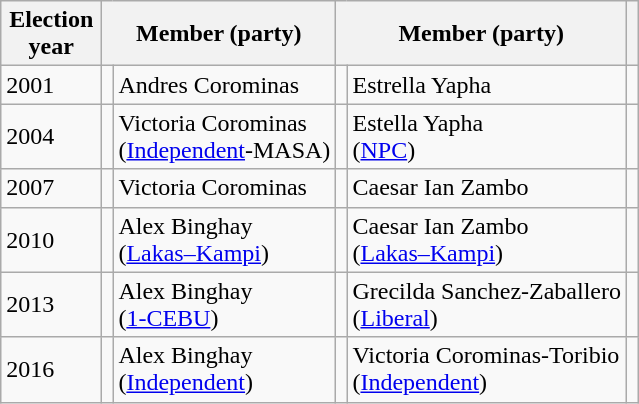<table class=wikitable>
<tr>
<th width=60px>Election<br>year</th>
<th colspan=2 width=140px>Member (party)</th>
<th colspan=2 width=140px>Member (party)</th>
<th !></th>
</tr>
<tr>
<td>2001</td>
<td></td>
<td>Andres Corominas</td>
<td></td>
<td>Estrella Yapha</td>
<td></td>
</tr>
<tr>
<td>2004</td>
<td bgcolor=></td>
<td>Victoria Corominas<br>(<a href='#'>Independent</a>-MASA)</td>
<td bgcolor=></td>
<td>Estella Yapha<br>(<a href='#'>NPC</a>)</td>
<td></td>
</tr>
<tr>
<td>2007</td>
<td></td>
<td>Victoria Corominas</td>
<td></td>
<td>Caesar Ian Zambo</td>
<td></td>
</tr>
<tr>
<td>2010</td>
<td bgcolor=></td>
<td>Alex Binghay<br>(<a href='#'>Lakas–Kampi</a>)</td>
<td bgcolor=></td>
<td>Caesar Ian Zambo<br>(<a href='#'>Lakas–Kampi</a>)</td>
<td></td>
</tr>
<tr>
<td>2013</td>
<td bgcolor=></td>
<td>Alex Binghay<br>(<a href='#'>1-CEBU</a>)</td>
<td bgcolor=></td>
<td>Grecilda Sanchez-Zaballero<br>(<a href='#'>Liberal</a>)</td>
<td></td>
</tr>
<tr>
<td>2016</td>
<td bgcolor=></td>
<td>Alex Binghay<br>(<a href='#'>Independent</a>)</td>
<td bgcolor=></td>
<td>Victoria Corominas-Toribio<br>(<a href='#'>Independent</a>)</td>
<td></td>
</tr>
</table>
